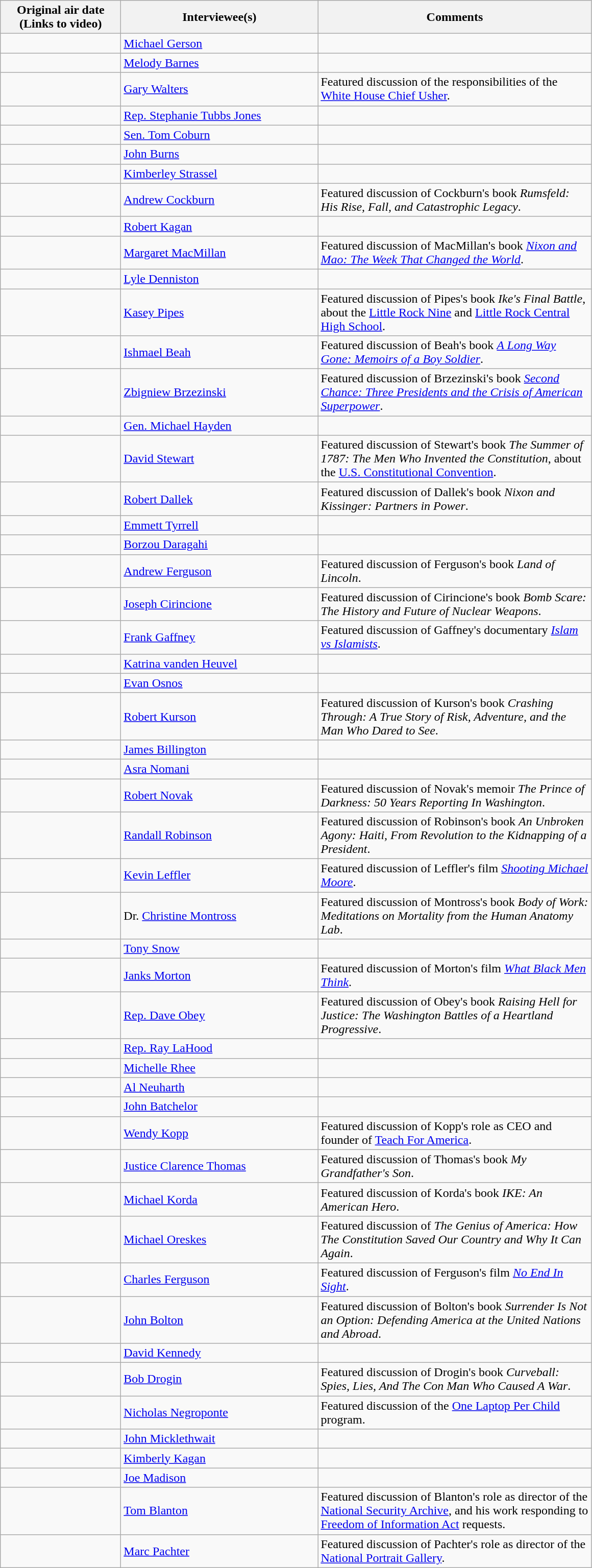<table class="wikitable">
<tr>
<th width="150">Original air date<br>(Links to video)</th>
<th width="250">Interviewee(s)</th>
<th width="350">Comments</th>
</tr>
<tr>
<td></td>
<td><a href='#'>Michael Gerson</a></td>
<td></td>
</tr>
<tr>
<td></td>
<td><a href='#'>Melody Barnes</a></td>
<td></td>
</tr>
<tr>
<td></td>
<td><a href='#'>Gary Walters</a></td>
<td>Featured discussion of the responsibilities of the <a href='#'>White House Chief Usher</a>.</td>
</tr>
<tr>
<td></td>
<td><a href='#'>Rep. Stephanie Tubbs Jones</a></td>
<td></td>
</tr>
<tr>
<td></td>
<td><a href='#'>Sen. Tom Coburn</a></td>
<td></td>
</tr>
<tr>
<td></td>
<td><a href='#'>John Burns</a></td>
<td></td>
</tr>
<tr>
<td></td>
<td><a href='#'>Kimberley Strassel</a></td>
<td></td>
</tr>
<tr>
<td></td>
<td><a href='#'>Andrew Cockburn</a></td>
<td>Featured discussion of Cockburn's book <em>Rumsfeld: His Rise, Fall, and Catastrophic Legacy</em>.</td>
</tr>
<tr>
<td></td>
<td><a href='#'>Robert Kagan</a></td>
<td></td>
</tr>
<tr>
<td></td>
<td><a href='#'>Margaret MacMillan</a></td>
<td>Featured discussion of MacMillan's book <em><a href='#'>Nixon and Mao: The Week That Changed the World</a></em>.</td>
</tr>
<tr>
<td></td>
<td><a href='#'>Lyle Denniston</a></td>
<td></td>
</tr>
<tr>
<td></td>
<td><a href='#'>Kasey Pipes</a></td>
<td>Featured discussion of Pipes's book <em>Ike's Final Battle</em>, about the <a href='#'>Little Rock Nine</a> and <a href='#'>Little Rock Central High School</a>.</td>
</tr>
<tr>
<td></td>
<td><a href='#'>Ishmael Beah</a></td>
<td>Featured discussion of Beah's book <em><a href='#'>A Long Way Gone: Memoirs of a Boy Soldier</a></em>.</td>
</tr>
<tr>
<td></td>
<td><a href='#'>Zbigniew Brzezinski</a></td>
<td>Featured discussion of Brzezinski's book <em><a href='#'>Second Chance: Three Presidents and the Crisis of American Superpower</a></em>.</td>
</tr>
<tr>
<td></td>
<td><a href='#'>Gen. Michael Hayden</a></td>
<td></td>
</tr>
<tr>
<td></td>
<td><a href='#'>David Stewart</a></td>
<td>Featured discussion of Stewart's book <em>The Summer of 1787: The Men Who Invented the Constitution</em>, about the <a href='#'>U.S. Constitutional Convention</a>.</td>
</tr>
<tr>
<td></td>
<td><a href='#'>Robert Dallek</a></td>
<td>Featured discussion of Dallek's book <em>Nixon and Kissinger: Partners in Power</em>.</td>
</tr>
<tr>
<td></td>
<td><a href='#'>Emmett Tyrrell</a></td>
<td></td>
</tr>
<tr>
<td></td>
<td><a href='#'>Borzou Daragahi</a></td>
<td></td>
</tr>
<tr>
<td></td>
<td><a href='#'>Andrew Ferguson</a></td>
<td>Featured discussion of Ferguson's book <em>Land of Lincoln</em>.</td>
</tr>
<tr>
<td></td>
<td><a href='#'>Joseph Cirincione</a></td>
<td>Featured discussion of Cirincione's book <em>Bomb Scare: The History and Future of Nuclear Weapons</em>.</td>
</tr>
<tr>
<td></td>
<td><a href='#'>Frank Gaffney</a></td>
<td>Featured discussion of Gaffney's documentary <em><a href='#'>Islam vs Islamists</a></em>.</td>
</tr>
<tr>
<td></td>
<td><a href='#'>Katrina vanden Heuvel</a></td>
<td></td>
</tr>
<tr>
<td></td>
<td><a href='#'>Evan Osnos</a></td>
<td></td>
</tr>
<tr>
<td></td>
<td><a href='#'>Robert Kurson</a></td>
<td>Featured discussion of Kurson's book <em>Crashing Through: A True Story of Risk, Adventure, and the Man Who Dared to See</em>.</td>
</tr>
<tr>
<td></td>
<td><a href='#'>James Billington</a></td>
<td></td>
</tr>
<tr>
<td></td>
<td><a href='#'>Asra Nomani</a></td>
<td></td>
</tr>
<tr>
<td></td>
<td><a href='#'>Robert Novak</a></td>
<td>Featured discussion of Novak's memoir <em>The Prince of Darkness: 50 Years Reporting In Washington</em>.</td>
</tr>
<tr>
<td></td>
<td><a href='#'>Randall Robinson</a></td>
<td>Featured discussion of Robinson's book <em>An Unbroken Agony: Haiti, From Revolution to the Kidnapping of a President</em>.</td>
</tr>
<tr>
<td></td>
<td><a href='#'>Kevin Leffler</a></td>
<td>Featured discussion of Leffler's film <em><a href='#'>Shooting Michael Moore</a></em>.</td>
</tr>
<tr>
<td></td>
<td>Dr. <a href='#'>Christine Montross</a></td>
<td>Featured discussion of Montross's book <em>Body of Work: Meditations on Mortality from the Human Anatomy Lab</em>.</td>
</tr>
<tr>
<td></td>
<td><a href='#'>Tony Snow</a></td>
<td></td>
</tr>
<tr>
<td></td>
<td><a href='#'>Janks Morton</a></td>
<td>Featured discussion of Morton's film <em><a href='#'>What Black Men Think</a></em>.</td>
</tr>
<tr>
<td></td>
<td><a href='#'>Rep. Dave Obey</a></td>
<td>Featured discussion of Obey's book <em>Raising Hell for Justice: The Washington Battles of a Heartland Progressive</em>.</td>
</tr>
<tr>
<td></td>
<td><a href='#'>Rep. Ray LaHood</a></td>
<td></td>
</tr>
<tr>
<td></td>
<td><a href='#'>Michelle Rhee</a></td>
<td></td>
</tr>
<tr>
<td></td>
<td><a href='#'>Al Neuharth</a></td>
<td></td>
</tr>
<tr>
<td></td>
<td><a href='#'>John Batchelor</a></td>
<td></td>
</tr>
<tr>
<td></td>
<td><a href='#'>Wendy Kopp</a></td>
<td>Featured discussion of Kopp's role as CEO and founder of <a href='#'>Teach For America</a>.</td>
</tr>
<tr>
<td></td>
<td><a href='#'>Justice Clarence Thomas</a></td>
<td>Featured discussion of Thomas's book <em>My Grandfather's Son</em>.</td>
</tr>
<tr>
<td></td>
<td><a href='#'>Michael Korda</a></td>
<td>Featured discussion of Korda's book <em>IKE: An American Hero</em>.</td>
</tr>
<tr>
<td></td>
<td><a href='#'>Michael Oreskes</a></td>
<td>Featured discussion of <em>The Genius of America: How The Constitution Saved Our Country and Why It Can Again</em>.</td>
</tr>
<tr>
<td></td>
<td><a href='#'>Charles Ferguson</a></td>
<td>Featured discussion of Ferguson's film <em><a href='#'>No End In Sight</a></em>.</td>
</tr>
<tr>
<td></td>
<td><a href='#'>John Bolton</a></td>
<td>Featured discussion of Bolton's book <em>Surrender Is Not an Option: Defending America at the United Nations and Abroad</em>.</td>
</tr>
<tr>
<td></td>
<td><a href='#'>David Kennedy</a></td>
<td></td>
</tr>
<tr>
<td></td>
<td><a href='#'>Bob Drogin</a></td>
<td>Featured discussion of Drogin's book <em>Curveball: Spies, Lies, And The Con Man Who Caused A War</em>.</td>
</tr>
<tr>
<td></td>
<td><a href='#'>Nicholas Negroponte</a></td>
<td>Featured discussion of the <a href='#'>One Laptop Per Child</a> program.</td>
</tr>
<tr>
<td></td>
<td><a href='#'>John Micklethwait</a></td>
<td></td>
</tr>
<tr>
<td></td>
<td><a href='#'>Kimberly Kagan</a></td>
<td></td>
</tr>
<tr>
<td></td>
<td><a href='#'>Joe Madison</a></td>
<td></td>
</tr>
<tr>
<td></td>
<td><a href='#'>Tom Blanton</a></td>
<td>Featured discussion of Blanton's role as director of the <a href='#'>National Security Archive</a>, and his work responding to <a href='#'>Freedom of Information Act</a> requests.</td>
</tr>
<tr>
<td></td>
<td><a href='#'>Marc Pachter</a></td>
<td>Featured discussion of Pachter's role as director of the <a href='#'>National Portrait Gallery</a>.</td>
</tr>
</table>
